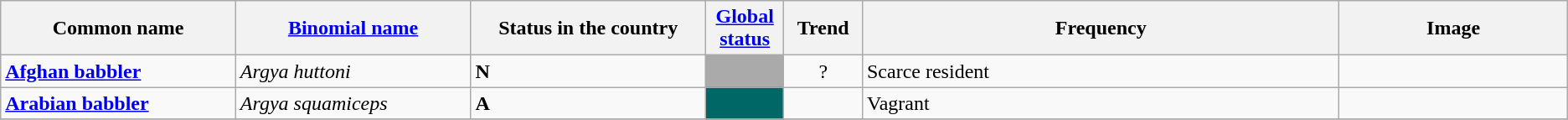<table class="wikitable sortable">
<tr>
<th width="15%">Common name</th>
<th width="15%"><a href='#'>Binomial name</a></th>
<th data-sort-type="number" width="15%">Status in the country</th>
<th width="5%"><a href='#'>Global status</a></th>
<th width="5%">Trend</th>
<th class="unsortable">Frequency</th>
<th class="unsortable">Image</th>
</tr>
<tr>
<td><strong><a href='#'>Afghan babbler</a></strong></td>
<td><em>Argya huttoni</em></td>
<td><strong>N</strong></td>
<td align=center style="background: #AAA"></td>
<td align=center>?</td>
<td>Scarce resident</td>
<td></td>
</tr>
<tr>
<td><strong><a href='#'>Arabian babbler</a></strong></td>
<td><em>Argya squamiceps</em></td>
<td><strong>A</strong></td>
<td align=center style="background: #006666"></td>
<td align=center></td>
<td>Vagrant</td>
<td></td>
</tr>
<tr>
</tr>
</table>
